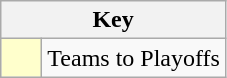<table class="wikitable" style="text-align: center;">
<tr>
<th colspan=2>Key</th>
</tr>
<tr>
<td style="background:#ffffcc; width:20px;"></td>
<td align=left>Teams to Playoffs</td>
</tr>
</table>
